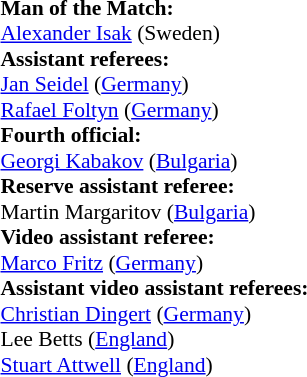<table style="width:100%; font-size:90%;">
<tr>
<td><br><strong>Man of the Match:</strong>
<br><a href='#'>Alexander Isak</a> (Sweden)<br><strong>Assistant referees:</strong>
<br><a href='#'>Jan Seidel</a> (<a href='#'>Germany</a>)
<br><a href='#'>Rafael Foltyn</a> (<a href='#'>Germany</a>)
<br><strong>Fourth official:</strong>
<br><a href='#'>Georgi Kabakov</a> (<a href='#'>Bulgaria</a>)
<br><strong>Reserve assistant referee:</strong>
<br>Martin Margaritov (<a href='#'>Bulgaria</a>)
<br><strong>Video assistant referee:</strong>
<br><a href='#'>Marco Fritz</a> (<a href='#'>Germany</a>)
<br><strong>Assistant video assistant referees:</strong>
<br><a href='#'>Christian Dingert</a> (<a href='#'>Germany</a>)
<br>Lee Betts (<a href='#'>England</a>)
<br><a href='#'>Stuart Attwell</a> (<a href='#'>England</a>)</td>
</tr>
</table>
